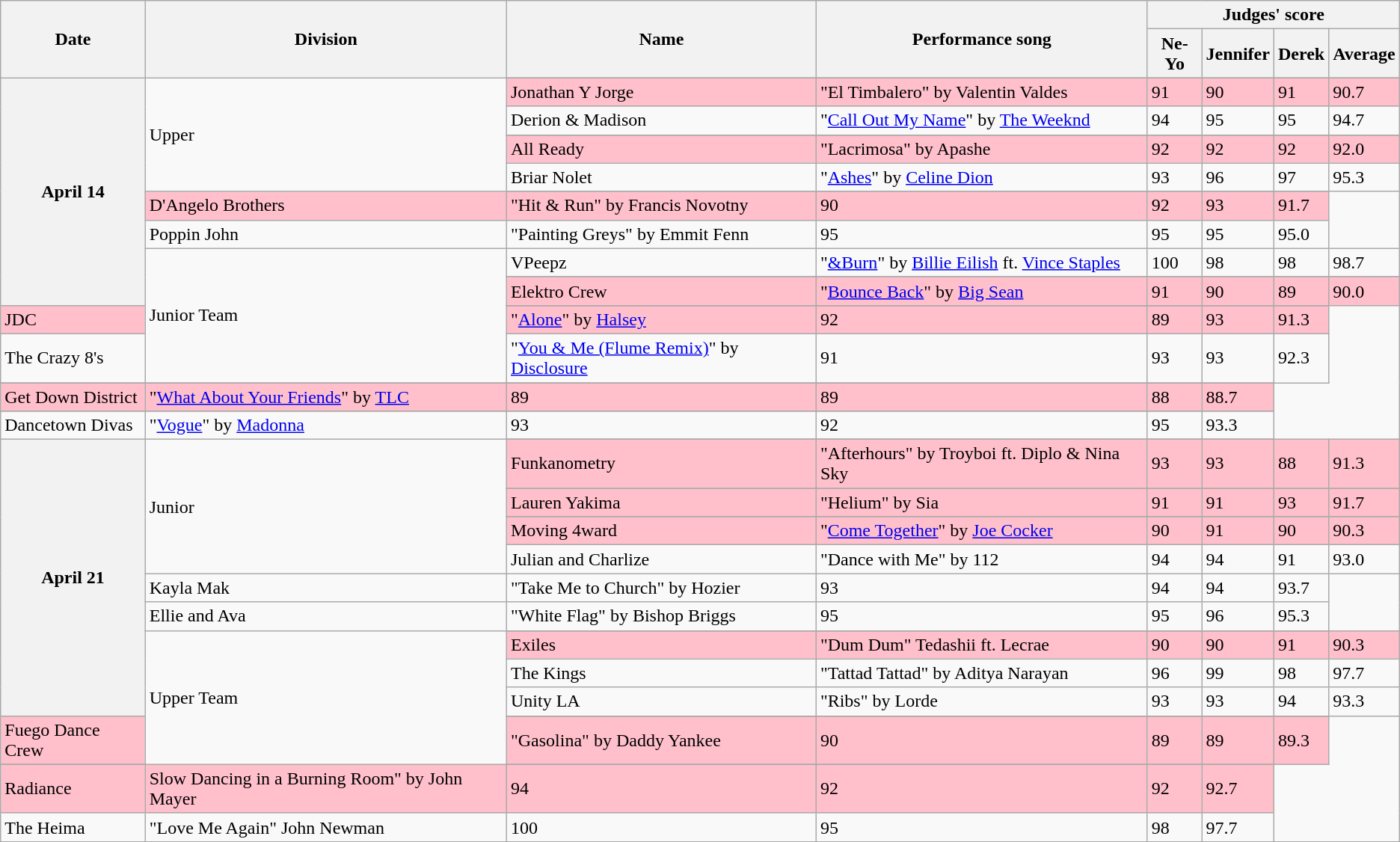<table class="wikitable sortable">
<tr>
<th rowspan="2">Date</th>
<th rowspan="2">Division</th>
<th rowspan="2">Name</th>
<th rowspan="2">Performance song</th>
<th colspan="4">Judges' score</th>
</tr>
<tr>
<th>Ne-Yo</th>
<th>Jennifer</th>
<th>Derek</th>
<th>Average</th>
</tr>
<tr>
<th rowspan="13">April 14</th>
<td rowspan="7">Upper</td>
</tr>
<tr style="background:pink;">
<td>Jonathan Y Jorge</td>
<td>"El Timbalero" by Valentin Valdes</td>
<td>91</td>
<td>90</td>
<td>91</td>
<td>90.7</td>
</tr>
<tr>
<td>Derion & Madison</td>
<td>"<a href='#'>Call Out My Name</a>" by <a href='#'>The Weeknd</a></td>
<td>94</td>
<td>95</td>
<td>95</td>
<td>94.7</td>
</tr>
<tr>
</tr>
<tr style="background:pink;">
<td>All Ready</td>
<td>"Lacrimosa" by Apashe</td>
<td>92</td>
<td>92</td>
<td>92</td>
<td>92.0</td>
</tr>
<tr>
<td>Briar Nolet</td>
<td>"<a href='#'>Ashes</a>" by <a href='#'>Celine Dion</a></td>
<td>93</td>
<td>96</td>
<td>97</td>
<td>95.3</td>
</tr>
<tr>
</tr>
<tr style="background:pink;">
<td>D'Angelo Brothers</td>
<td>"Hit & Run" by Francis Novotny</td>
<td>90</td>
<td>92</td>
<td>93</td>
<td>91.7</td>
</tr>
<tr>
<td>Poppin John</td>
<td>"Painting Greys" by Emmit Fenn</td>
<td>95</td>
<td>95</td>
<td>95</td>
<td>95.0</td>
</tr>
<tr>
<td rowspan="6">Junior Team</td>
<td>VPeepz</td>
<td>"<a href='#'>&Burn</a>" by <a href='#'>Billie Eilish</a> ft. <a href='#'>Vince Staples</a></td>
<td>100</td>
<td>98</td>
<td>98</td>
<td>98.7</td>
</tr>
<tr>
</tr>
<tr style="background:pink;">
<td>Elektro Crew</td>
<td>"<a href='#'>Bounce Back</a>" by <a href='#'>Big Sean</a></td>
<td>91</td>
<td>90</td>
<td>89</td>
<td>90.0</td>
</tr>
<tr>
</tr>
<tr style="background:pink;">
<td>JDC</td>
<td>"<a href='#'>Alone</a>" by <a href='#'>Halsey</a></td>
<td>92</td>
<td>89</td>
<td>93</td>
<td>91.3</td>
</tr>
<tr>
<td>The Crazy 8's</td>
<td>"<a href='#'>You & Me (Flume Remix)</a>" by <a href='#'>Disclosure</a></td>
<td>91</td>
<td>93</td>
<td>93</td>
<td>92.3</td>
</tr>
<tr>
</tr>
<tr style="background:pink;">
<td>Get Down District</td>
<td>"<a href='#'>What About Your Friends</a>" by <a href='#'>TLC</a></td>
<td>89</td>
<td>89</td>
<td>88</td>
<td>88.7</td>
</tr>
<tr>
</tr>
<tr>
<td>Dancetown Divas</td>
<td>"<a href='#'>Vogue</a>" by <a href='#'>Madonna</a></td>
<td>93</td>
<td>92</td>
<td>95</td>
<td>93.3</td>
</tr>
<tr>
<th rowspan="14">April 21</th>
<td rowspan="7">Junior</td>
</tr>
<tr style="background:pink;">
<td>Funkanometry</td>
<td>"Afterhours" by Troyboi ft. Diplo & Nina Sky</td>
<td>93</td>
<td>93</td>
<td>88</td>
<td>91.3</td>
</tr>
<tr>
</tr>
<tr style="background:pink;">
<td>Lauren Yakima</td>
<td>"Helium" by Sia</td>
<td>91</td>
<td>91</td>
<td>93</td>
<td>91.7</td>
</tr>
<tr>
</tr>
<tr style="background:pink;">
<td>Moving 4ward</td>
<td>"<a href='#'>Come Together</a>" by <a href='#'>Joe Cocker</a></td>
<td>90</td>
<td>91</td>
<td>90</td>
<td>90.3</td>
</tr>
<tr>
<td>Julian and Charlize</td>
<td>"Dance with Me" by 112</td>
<td>94</td>
<td>94</td>
<td>91</td>
<td>93.0</td>
</tr>
<tr>
<td>Kayla Mak</td>
<td>"Take Me to Church" by Hozier</td>
<td>93</td>
<td>94</td>
<td>94</td>
<td>93.7</td>
</tr>
<tr>
<td>Ellie and Ava</td>
<td>"White Flag" by Bishop Briggs</td>
<td>95</td>
<td>95</td>
<td>96</td>
<td>95.3</td>
</tr>
<tr>
<td rowspan="7">Upper Team</td>
</tr>
<tr style="background:pink;">
<td>Exiles</td>
<td>"Dum Dum" Tedashii ft. Lecrae</td>
<td>90</td>
<td>90</td>
<td>91</td>
<td>90.3</td>
</tr>
<tr>
<td>The Kings</td>
<td>"Tattad Tattad" by Aditya Narayan</td>
<td>96</td>
<td>99</td>
<td>98</td>
<td>97.7</td>
</tr>
<tr>
<td>Unity LA</td>
<td>"Ribs" by Lorde</td>
<td>93</td>
<td>93</td>
<td>94</td>
<td>93.3</td>
</tr>
<tr>
</tr>
<tr style="background:pink;">
<td>Fuego Dance Crew</td>
<td>"Gasolina" by Daddy Yankee</td>
<td>90</td>
<td>89</td>
<td>89</td>
<td>89.3</td>
</tr>
<tr>
</tr>
<tr style="background:pink;">
<td>Radiance</td>
<td>Slow Dancing in a Burning Room" by John Mayer</td>
<td>94</td>
<td>92</td>
<td>92</td>
<td>92.7</td>
</tr>
<tr>
<td>The Heima</td>
<td>"Love Me Again" John Newman</td>
<td>100</td>
<td>95</td>
<td>98</td>
<td>97.7</td>
</tr>
</table>
